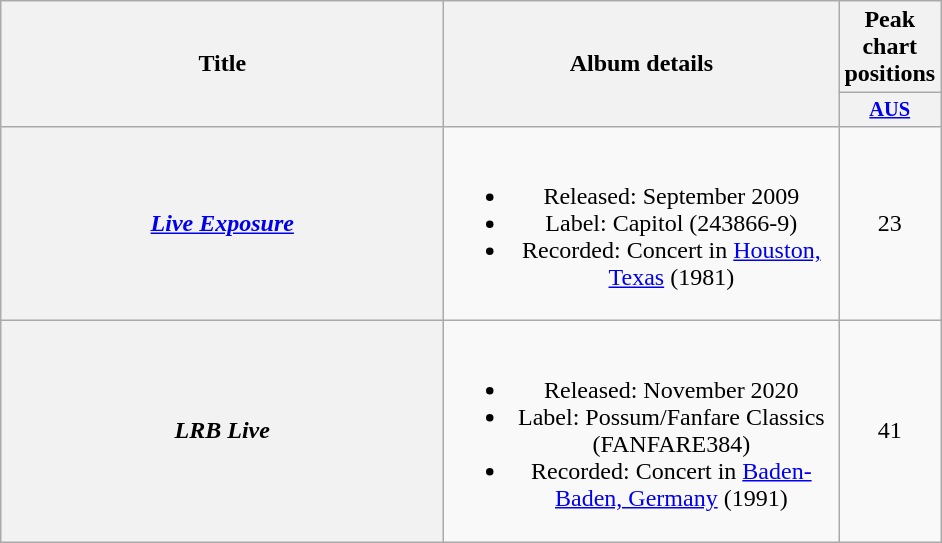<table class="wikitable plainrowheaders" style="text-align:center;">
<tr>
<th scope="col" rowspan="2" style="width:18em;">Title</th>
<th scope="col" rowspan="2" style="width:16em;">Album details</th>
<th scope="col" colspan="1">Peak chart positions</th>
</tr>
<tr>
<th style="width:3em;font-size:85%"><a href='#'>AUS</a><br></th>
</tr>
<tr>
<th scope="row"><em><a href='#'>Live Exposure</a></em></th>
<td><br><ul><li>Released: September 2009</li><li>Label: Capitol (243866-9)</li><li>Recorded: Concert in <a href='#'>Houston, Texas</a> (1981)</li></ul></td>
<td align="center">23</td>
</tr>
<tr>
<th scope="row"><em>LRB Live</em></th>
<td><br><ul><li>Released:  November 2020</li><li>Label: Possum/Fanfare Classics (FANFARE384)</li><li>Recorded: Concert in <a href='#'>Baden-Baden, Germany</a> (1991)</li></ul></td>
<td align="center">41</td>
</tr>
</table>
